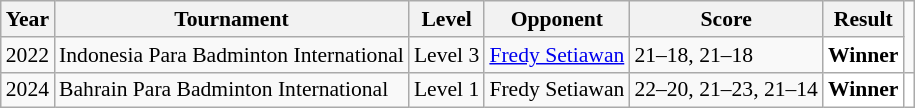<table class="sortable wikitable" style="font-size: 90%;">
<tr>
<th>Year</th>
<th>Tournament</th>
<th>Level</th>
<th>Opponent</th>
<th>Score</th>
<th>Result</th>
</tr>
<tr>
<td align="center">2022</td>
<td align="left">Indonesia Para Badminton International</td>
<td align="left">Level 3</td>
<td align="left"> <a href='#'>Fredy Setiawan</a></td>
<td align="left">21–18, 21–18</td>
<td style="text-align:left; background:white"> <strong>Winner</strong></td>
</tr>
<tr>
<td align="center">2024</td>
<td align="left">Bahrain Para Badminton International</td>
<td align="left">Level 1</td>
<td align="left"> Fredy Setiawan</td>
<td align="left">22–20, 21–23, 21–14</td>
<td style="text-align:left; background:white"> <strong>Winner</strong></td>
<td style="text-align:center; background:white"></td>
</tr>
</table>
